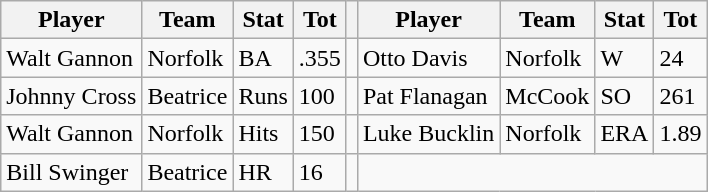<table class="wikitable">
<tr>
<th>Player</th>
<th>Team</th>
<th>Stat</th>
<th>Tot</th>
<th></th>
<th>Player</th>
<th>Team</th>
<th>Stat</th>
<th>Tot</th>
</tr>
<tr>
<td>Walt Gannon</td>
<td>Norfolk</td>
<td>BA</td>
<td>.355</td>
<td></td>
<td>Otto Davis</td>
<td>Norfolk</td>
<td>W</td>
<td>24</td>
</tr>
<tr>
<td>Johnny Cross</td>
<td>Beatrice</td>
<td>Runs</td>
<td>100</td>
<td></td>
<td>Pat Flanagan</td>
<td>McCook</td>
<td>SO</td>
<td>261</td>
</tr>
<tr>
<td>Walt Gannon</td>
<td>Norfolk</td>
<td>Hits</td>
<td>150</td>
<td></td>
<td>Luke Bucklin</td>
<td>Norfolk</td>
<td>ERA</td>
<td>1.89</td>
</tr>
<tr>
<td>Bill Swinger</td>
<td>Beatrice</td>
<td>HR</td>
<td>16</td>
<td></td>
</tr>
</table>
